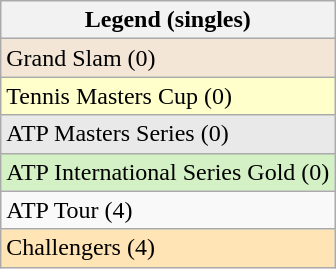<table class="wikitable sortable mw-collapsible mw-collapsed">
<tr>
<th>Legend (singles)</th>
</tr>
<tr style="background:#f3e6d7;">
<td>Grand Slam (0)</td>
</tr>
<tr style="background:#ffffcc;">
<td>Tennis Masters Cup (0)</td>
</tr>
<tr style="background:#e9e9e9;">
<td>ATP Masters Series (0)</td>
</tr>
<tr style="background:#d4f1c5;">
<td>ATP International Series Gold (0)</td>
</tr>
<tr>
<td>ATP Tour (4)</td>
</tr>
<tr bgcolor="moccasin">
<td>Challengers (4)</td>
</tr>
</table>
